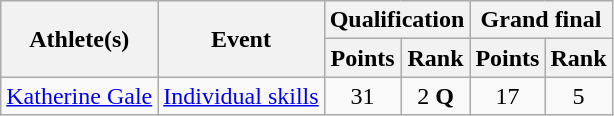<table class="wikitable">
<tr>
<th rowspan="2">Athlete(s)</th>
<th rowspan="2">Event</th>
<th colspan="2">Qualification</th>
<th colspan="2">Grand final</th>
</tr>
<tr>
<th>Points</th>
<th>Rank</th>
<th>Points</th>
<th>Rank</th>
</tr>
<tr>
<td><a href='#'>Katherine Gale</a></td>
<td><a href='#'>Individual skills</a></td>
<td align="center">31</td>
<td align="center">2 <strong>Q</strong></td>
<td align="center">17</td>
<td align="center">5</td>
</tr>
</table>
